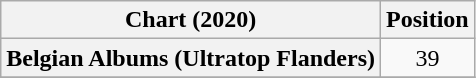<table class="wikitable sortable plainrowheaders" style="text-align:center">
<tr>
<th scope="col">Chart (2020)</th>
<th scope="col">Position</th>
</tr>
<tr>
<th scope="row">Belgian Albums (Ultratop Flanders)</th>
<td>39</td>
</tr>
<tr>
</tr>
</table>
